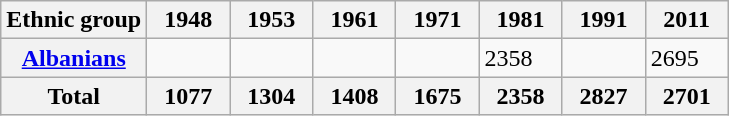<table class="wikitable">
<tr>
<th>Ethnic group</th>
<th style="width: 3em;">1948</th>
<th style="width: 3em;">1953</th>
<th style="width: 3em;">1961</th>
<th style="width: 3em;">1971</th>
<th style="width: 3em;">1981</th>
<th style="width: 3em;">1991</th>
<th style="width: 3em;">2011</th>
</tr>
<tr>
<th><a href='#'>Albanians</a></th>
<td></td>
<td></td>
<td></td>
<td></td>
<td>2358</td>
<td></td>
<td>2695</td>
</tr>
<tr>
<th>Total</th>
<th>1077</th>
<th>1304</th>
<th>1408</th>
<th>1675</th>
<th>2358 </th>
<th>2827</th>
<th>2701</th>
</tr>
</table>
